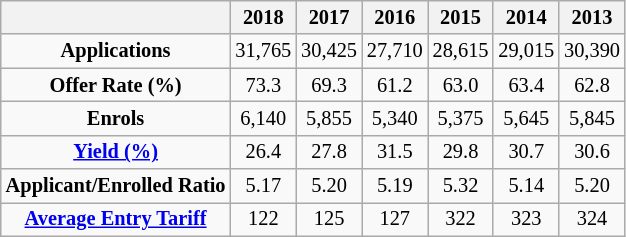<table class="wikitable floatright" style="font-size:85%; text-align:center;">
<tr>
<th></th>
<th>2018</th>
<th>2017</th>
<th>2016</th>
<th>2015</th>
<th>2014</th>
<th>2013</th>
</tr>
<tr>
<td><strong>Applications</strong></td>
<td>31,765</td>
<td>30,425</td>
<td>27,710</td>
<td>28,615</td>
<td>29,015</td>
<td>30,390</td>
</tr>
<tr>
<td><strong>Offer Rate (%)</strong></td>
<td>73.3</td>
<td>69.3</td>
<td>61.2</td>
<td>63.0</td>
<td>63.4</td>
<td>62.8</td>
</tr>
<tr>
<td><strong>Enrols</strong></td>
<td>6,140</td>
<td>5,855</td>
<td>5,340</td>
<td>5,375</td>
<td>5,645</td>
<td>5,845</td>
</tr>
<tr>
<td><a href='#'><strong>Yield (%)</strong></a></td>
<td>26.4</td>
<td>27.8</td>
<td>31.5</td>
<td>29.8</td>
<td>30.7</td>
<td>30.6</td>
</tr>
<tr>
<td><strong>Applicant/Enrolled Ratio</strong></td>
<td>5.17</td>
<td>5.20</td>
<td>5.19</td>
<td>5.32</td>
<td>5.14</td>
<td>5.20</td>
</tr>
<tr>
<td><strong><a href='#'>Average Entry Tariff</a></strong></td>
<td>122</td>
<td>125</td>
<td>127</td>
<td>322</td>
<td>323</td>
<td>324</td>
</tr>
</table>
